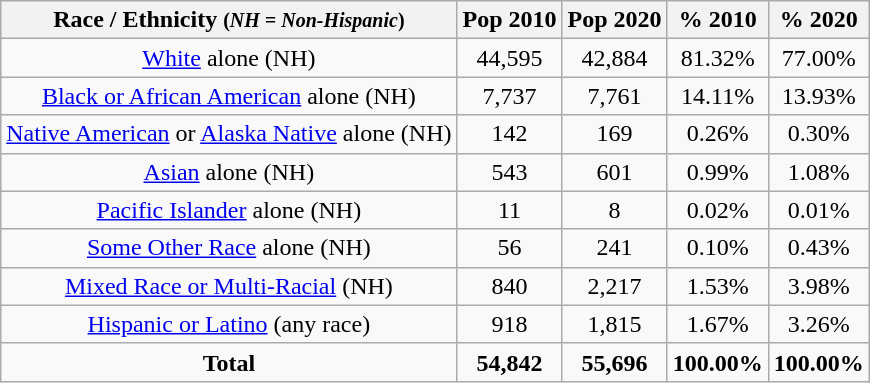<table class="wikitable" style="text-align:center;">
<tr>
<th>Race / Ethnicity <small>(<em>NH = Non-Hispanic</em>)</small></th>
<th>Pop 2010</th>
<th>Pop 2020</th>
<th>% 2010</th>
<th>% 2020</th>
</tr>
<tr>
<td><a href='#'>White</a> alone (NH)</td>
<td>44,595</td>
<td>42,884</td>
<td>81.32%</td>
<td>77.00%</td>
</tr>
<tr>
<td><a href='#'>Black or African American</a> alone (NH)</td>
<td>7,737</td>
<td>7,761</td>
<td>14.11%</td>
<td>13.93%</td>
</tr>
<tr>
<td><a href='#'>Native American</a> or <a href='#'>Alaska Native</a> alone (NH)</td>
<td>142</td>
<td>169</td>
<td>0.26%</td>
<td>0.30%</td>
</tr>
<tr>
<td><a href='#'>Asian</a> alone (NH)</td>
<td>543</td>
<td>601</td>
<td>0.99%</td>
<td>1.08%</td>
</tr>
<tr>
<td><a href='#'>Pacific Islander</a> alone (NH)</td>
<td>11</td>
<td>8</td>
<td>0.02%</td>
<td>0.01%</td>
</tr>
<tr>
<td><a href='#'>Some Other Race</a> alone (NH)</td>
<td>56</td>
<td>241</td>
<td>0.10%</td>
<td>0.43%</td>
</tr>
<tr>
<td><a href='#'>Mixed Race or Multi-Racial</a> (NH)</td>
<td>840</td>
<td>2,217</td>
<td>1.53%</td>
<td>3.98%</td>
</tr>
<tr>
<td><a href='#'>Hispanic or Latino</a> (any race)</td>
<td>918</td>
<td>1,815</td>
<td>1.67%</td>
<td>3.26%</td>
</tr>
<tr>
<td><strong>Total</strong></td>
<td><strong>54,842</strong></td>
<td><strong>55,696</strong></td>
<td><strong>100.00%</strong></td>
<td><strong>100.00%</strong></td>
</tr>
</table>
